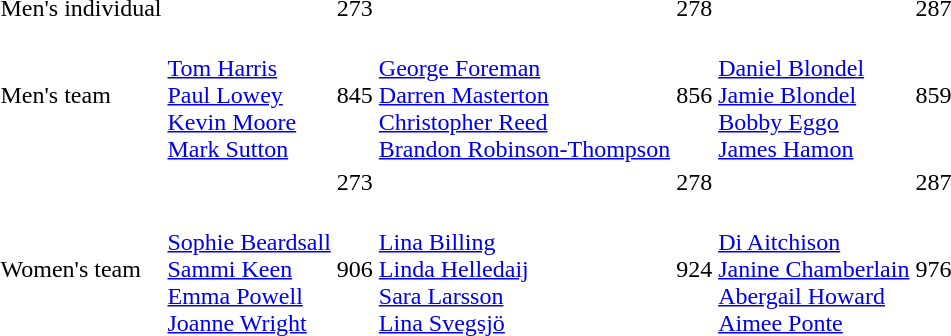<table>
<tr>
<td>Men's individual</td>
<td></td>
<td>273</td>
<td></td>
<td>278</td>
<td></td>
<td>287</td>
</tr>
<tr>
<td>Men's team</td>
<td><br><a href='#'>Tom Harris</a><br><a href='#'>Paul Lowey</a><br><a href='#'>Kevin Moore</a><br><a href='#'>Mark Sutton</a></td>
<td>845</td>
<td><br><a href='#'>George Foreman</a><br><a href='#'>Darren Masterton</a><br><a href='#'>Christopher Reed</a><br><a href='#'>Brandon Robinson-Thompson</a></td>
<td>856</td>
<td><br><a href='#'>Daniel Blondel</a><br><a href='#'>Jamie Blondel</a><br><a href='#'>Bobby Eggo</a><br><a href='#'>James Hamon</a></td>
<td>859</td>
</tr>
<tr>
<td></td>
<td></td>
<td>273</td>
<td></td>
<td>278</td>
<td></td>
<td>287</td>
</tr>
<tr>
<td>Women's team</td>
<td><br><a href='#'>Sophie Beardsall</a><br><a href='#'>Sammi Keen</a><br><a href='#'>Emma Powell</a><br><a href='#'>Joanne Wright</a></td>
<td>906</td>
<td><br><a href='#'>Lina Billing</a><br><a href='#'>Linda Helledaij</a><br><a href='#'>Sara Larsson</a><br><a href='#'>Lina Svegsjö</a></td>
<td>924</td>
<td><br><a href='#'>Di Aitchison</a><br><a href='#'>Janine Chamberlain</a><br><a href='#'>Abergail Howard</a><br><a href='#'>Aimee Ponte</a></td>
<td>976</td>
</tr>
</table>
